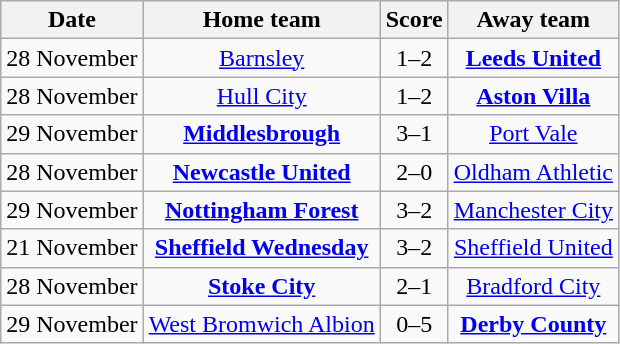<table class="wikitable" style="text-align: center">
<tr>
<th>Date</th>
<th>Home team</th>
<th>Score</th>
<th>Away team</th>
</tr>
<tr>
<td>28 November</td>
<td><a href='#'>Barnsley</a></td>
<td>1–2</td>
<td><strong><a href='#'>Leeds United</a></strong></td>
</tr>
<tr>
<td>28 November</td>
<td><a href='#'>Hull City</a></td>
<td>1–2</td>
<td><strong><a href='#'>Aston Villa</a></strong></td>
</tr>
<tr>
<td>29 November</td>
<td><strong><a href='#'>Middlesbrough</a></strong></td>
<td>3–1</td>
<td><a href='#'>Port Vale</a></td>
</tr>
<tr>
<td>28 November</td>
<td><strong><a href='#'>Newcastle United</a></strong></td>
<td>2–0</td>
<td><a href='#'>Oldham Athletic</a></td>
</tr>
<tr>
<td>29 November</td>
<td><strong><a href='#'>Nottingham Forest</a></strong></td>
<td>3–2</td>
<td><a href='#'>Manchester City</a></td>
</tr>
<tr>
<td>21 November</td>
<td><strong><a href='#'>Sheffield Wednesday</a></strong></td>
<td>3–2</td>
<td><a href='#'>Sheffield United</a></td>
</tr>
<tr>
<td>28 November</td>
<td><strong><a href='#'>Stoke City</a></strong></td>
<td>2–1</td>
<td><a href='#'>Bradford City</a></td>
</tr>
<tr>
<td>29 November</td>
<td><a href='#'>West Bromwich Albion</a></td>
<td>0–5</td>
<td><strong><a href='#'>Derby County</a></strong></td>
</tr>
</table>
